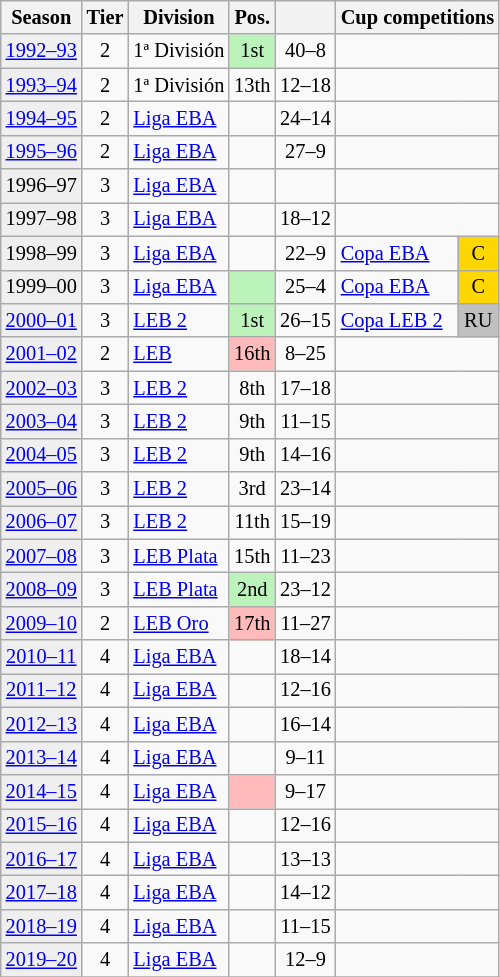<table class="wikitable" style="font-size:85%; text-align:center">
<tr>
<th>Season</th>
<th>Tier</th>
<th>Division</th>
<th>Pos.</th>
<th></th>
<th colspan=2>Cup competitions</th>
</tr>
<tr>
<td bgcolor=#efefef><a href='#'>1992–93</a></td>
<td>2</td>
<td align=left>1ª División</td>
<td bgcolor=#BBF3BB>1st</td>
<td>40–8</td>
<td colspan=2></td>
</tr>
<tr>
<td bgcolor=#efefef><a href='#'>1993–94</a></td>
<td>2</td>
<td align=left>1ª División</td>
<td>13th</td>
<td>12–18</td>
<td colspan=2></td>
</tr>
<tr>
<td bgcolor=#efefef><a href='#'>1994–95</a></td>
<td>2</td>
<td align=left><a href='#'>Liga EBA</a></td>
<td></td>
<td>24–14</td>
<td colspan=2></td>
</tr>
<tr>
<td bgcolor=#efefef><a href='#'>1995–96</a></td>
<td>2</td>
<td align=left><a href='#'>Liga EBA</a></td>
<td></td>
<td>27–9</td>
<td colspan=2></td>
</tr>
<tr>
<td bgcolor=#efefef>1996–97</td>
<td>3</td>
<td align=left><a href='#'>Liga EBA</a></td>
<td></td>
<td></td>
<td colspan=2></td>
</tr>
<tr>
<td bgcolor=#efefef>1997–98</td>
<td>3</td>
<td align=left><a href='#'>Liga EBA</a></td>
<td></td>
<td>18–12</td>
<td colspan=2></td>
</tr>
<tr>
<td bgcolor=#efefef>1998–99</td>
<td>3</td>
<td align=left><a href='#'>Liga EBA</a></td>
<td></td>
<td>22–9</td>
<td align=left><a href='#'>Copa EBA</a></td>
<td bgcolor=gold>C</td>
</tr>
<tr>
<td bgcolor=#efefef>1999–00</td>
<td>3</td>
<td align=left><a href='#'>Liga EBA</a></td>
<td bgcolor=#BBF3BB></td>
<td>25–4</td>
<td align=left><a href='#'>Copa EBA</a></td>
<td bgcolor=gold>C</td>
</tr>
<tr>
<td bgcolor=#efefef><a href='#'>2000–01</a></td>
<td>3</td>
<td align=left><a href='#'>LEB 2</a></td>
<td bgcolor=#BBF3BB>1st</td>
<td>26–15</td>
<td align=left><a href='#'>Copa LEB 2</a></td>
<td bgcolor=silver>RU</td>
</tr>
<tr>
<td bgcolor=#efefef><a href='#'>2001–02</a></td>
<td>2</td>
<td align=left><a href='#'>LEB</a></td>
<td bgcolor=#FFBBBB>16th</td>
<td>8–25</td>
<td colspan=2></td>
</tr>
<tr>
<td bgcolor=#efefef><a href='#'>2002–03</a></td>
<td>3</td>
<td align=left><a href='#'>LEB 2</a></td>
<td>8th</td>
<td>17–18</td>
<td colspan=2></td>
</tr>
<tr>
<td bgcolor=#efefef><a href='#'>2003–04</a></td>
<td>3</td>
<td align=left><a href='#'>LEB 2</a></td>
<td>9th</td>
<td>11–15</td>
<td colspan=2></td>
</tr>
<tr>
<td bgcolor=#efefef><a href='#'>2004–05</a></td>
<td>3</td>
<td align=left><a href='#'>LEB 2</a></td>
<td>9th</td>
<td>14–16</td>
<td colspan=2></td>
</tr>
<tr>
<td bgcolor=#efefef><a href='#'>2005–06</a></td>
<td>3</td>
<td align=left><a href='#'>LEB 2</a></td>
<td>3rd</td>
<td>23–14</td>
<td colspan=2></td>
</tr>
<tr>
<td bgcolor=#efefef><a href='#'>2006–07</a></td>
<td>3</td>
<td align=left><a href='#'>LEB 2</a></td>
<td>11th</td>
<td>15–19</td>
<td colspan=2></td>
</tr>
<tr>
<td bgcolor=#efefef><a href='#'>2007–08</a></td>
<td>3</td>
<td align=left><a href='#'>LEB Plata</a></td>
<td>15th</td>
<td>11–23</td>
<td colspan=2></td>
</tr>
<tr>
<td bgcolor=#efefef><a href='#'>2008–09</a></td>
<td>3</td>
<td align=left><a href='#'>LEB Plata</a></td>
<td bgcolor=#BBF3BB>2nd</td>
<td>23–12</td>
<td colspan=2></td>
</tr>
<tr>
<td bgcolor=#efefef><a href='#'>2009–10</a></td>
<td>2</td>
<td align=left><a href='#'>LEB Oro</a></td>
<td bgcolor=#FFBBBB>17th</td>
<td>11–27</td>
<td colspan=2></td>
</tr>
<tr>
<td bgcolor=#efefef><a href='#'>2010–11</a></td>
<td>4</td>
<td align=left><a href='#'>Liga EBA</a></td>
<td></td>
<td>18–14</td>
<td colspan=2></td>
</tr>
<tr>
<td bgcolor=#efefef><a href='#'>2011–12</a></td>
<td>4</td>
<td align=left><a href='#'>Liga EBA</a></td>
<td></td>
<td>12–16</td>
<td colspan=2></td>
</tr>
<tr>
<td bgcolor=#efefef><a href='#'>2012–13</a></td>
<td>4</td>
<td align=left><a href='#'>Liga EBA</a></td>
<td></td>
<td>16–14</td>
<td colspan=2></td>
</tr>
<tr>
<td bgcolor=#efefef><a href='#'>2013–14</a></td>
<td>4</td>
<td align=left><a href='#'>Liga EBA</a></td>
<td></td>
<td>9–11</td>
<td colspan=2></td>
</tr>
<tr>
<td bgcolor=#efefef><a href='#'>2014–15</a></td>
<td>4</td>
<td align=left><a href='#'>Liga EBA</a></td>
<td bgcolor=#FFBBBB></td>
<td>9–17</td>
<td colspan=2></td>
</tr>
<tr>
<td bgcolor=#efefef><a href='#'>2015–16</a></td>
<td>4</td>
<td align=left><a href='#'>Liga EBA</a></td>
<td></td>
<td>12–16</td>
<td colspan=2></td>
</tr>
<tr>
<td bgcolor=#efefef><a href='#'>2016–17</a></td>
<td>4</td>
<td align=left><a href='#'>Liga EBA</a></td>
<td></td>
<td>13–13</td>
<td colspan=2></td>
</tr>
<tr>
<td bgcolor=#efefef><a href='#'>2017–18</a></td>
<td>4</td>
<td align=left><a href='#'>Liga EBA</a></td>
<td></td>
<td>14–12</td>
<td colspan=2></td>
</tr>
<tr>
<td bgcolor=#efefef><a href='#'>2018–19</a></td>
<td>4</td>
<td align=left><a href='#'>Liga EBA</a></td>
<td></td>
<td>11–15</td>
<td colspan=2></td>
</tr>
<tr>
<td bgcolor=#efefef><a href='#'>2019–20</a></td>
<td>4</td>
<td align=left><a href='#'>Liga EBA</a></td>
<td></td>
<td>12–9</td>
<td colspan=2></td>
</tr>
<tr>
</tr>
</table>
